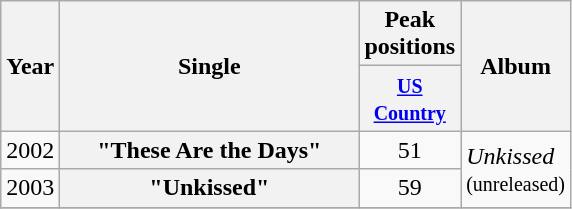<table class="wikitable plainrowheaders" style="text-align:center;">
<tr>
<th rowspan="2">Year</th>
<th rowspan="2" style="width:12em;">Single</th>
<th>Peak positions</th>
<th rowspan="2">Album</th>
</tr>
<tr>
<th width="60"><small><a href='#'>US Country</a></small><br></th>
</tr>
<tr>
<td>2002</td>
<th scope="row">"These Are the Days"</th>
<td>51</td>
<td rowspan="2" align="left"><em>Unkissed</em><br><small>(unreleased)</small></td>
</tr>
<tr>
<td>2003</td>
<th scope="row">"Unkissed"</th>
<td>59</td>
</tr>
<tr>
</tr>
</table>
